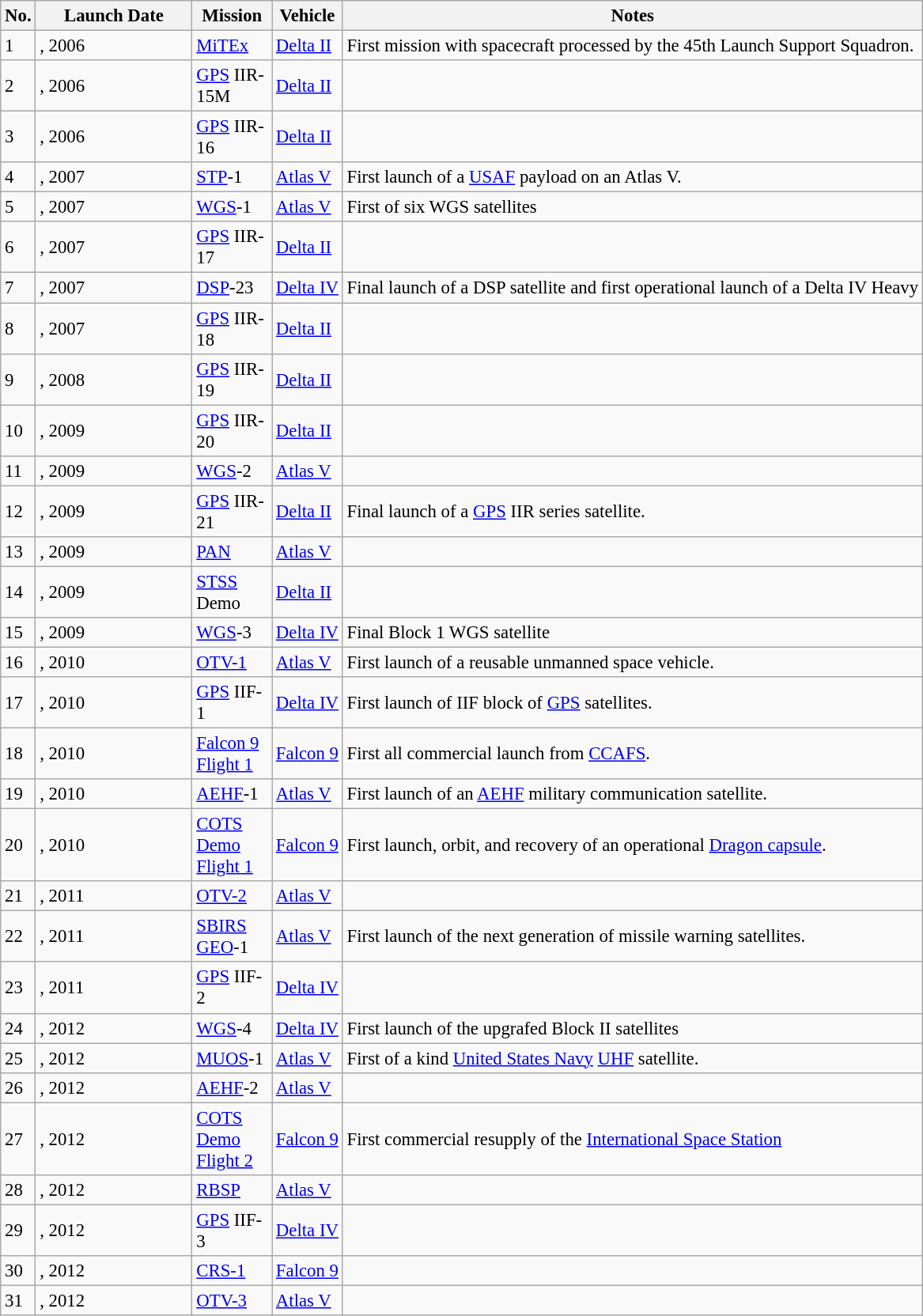<table class="sortable wikitable" style="font-size:95%;">
<tr>
<th>No.</th>
<th width="125">Launch Date</th>
<th width="60">Mission</th>
<th>Vehicle</th>
<th>Notes</th>
</tr>
<tr>
<td>1</td>
<td>, 2006</td>
<td><a href='#'>MiTEx</a><br> </td>
<td><a href='#'>Delta II</a></td>
<td>First mission with spacecraft processed by the 45th Launch Support Squadron.</td>
</tr>
<tr>
<td>2</td>
<td>, 2006</td>
<td><a href='#'>GPS</a> IIR-15M </td>
<td><a href='#'>Delta II</a></td>
<td></td>
</tr>
<tr>
<td>3</td>
<td>, 2006</td>
<td><a href='#'>GPS</a> IIR-16 </td>
<td><a href='#'>Delta II</a></td>
<td></td>
</tr>
<tr>
<td>4</td>
<td>, 2007</td>
<td><a href='#'>STP</a>-1 </td>
<td><a href='#'>Atlas V</a></td>
<td>First launch of a <a href='#'>USAF</a> payload on an Atlas V.</td>
</tr>
<tr>
<td>5</td>
<td>, 2007</td>
<td><a href='#'>WGS</a>-1</td>
<td><a href='#'>Atlas V</a></td>
<td>First of six WGS satellites</td>
</tr>
<tr>
<td>6</td>
<td>, 2007</td>
<td><a href='#'>GPS</a> IIR-17 </td>
<td><a href='#'>Delta II</a></td>
<td></td>
</tr>
<tr>
<td>7</td>
<td>, 2007</td>
<td><a href='#'>DSP</a>-23 </td>
<td><a href='#'>Delta IV</a></td>
<td>Final launch of a DSP satellite and first operational launch of a Delta IV Heavy</td>
</tr>
<tr>
<td>8</td>
<td>, 2007</td>
<td><a href='#'>GPS</a> IIR-18</td>
<td><a href='#'>Delta II</a></td>
<td></td>
</tr>
<tr>
<td>9</td>
<td>, 2008</td>
<td><a href='#'>GPS</a> IIR-19</td>
<td><a href='#'>Delta II</a></td>
<td></td>
</tr>
<tr>
<td>10</td>
<td>, 2009</td>
<td><a href='#'>GPS</a> IIR-20</td>
<td><a href='#'>Delta II</a></td>
<td></td>
</tr>
<tr>
<td>11</td>
<td>, 2009</td>
<td><a href='#'>WGS</a>-2</td>
<td><a href='#'>Atlas V</a></td>
<td></td>
</tr>
<tr>
<td>12</td>
<td>, 2009</td>
<td><a href='#'>GPS</a> IIR-21</td>
<td><a href='#'>Delta II</a></td>
<td>Final launch of a <a href='#'>GPS</a> IIR series satellite.</td>
</tr>
<tr>
<td>13</td>
<td>, 2009</td>
<td><a href='#'>PAN</a></td>
<td><a href='#'>Atlas V</a></td>
<td></td>
</tr>
<tr>
<td>14</td>
<td>, 2009</td>
<td><a href='#'>STSS</a> Demo</td>
<td><a href='#'>Delta II</a></td>
<td></td>
</tr>
<tr>
<td>15</td>
<td>, 2009</td>
<td><a href='#'>WGS</a>-3</td>
<td><a href='#'>Delta IV</a></td>
<td>Final Block 1 WGS satellite</td>
</tr>
<tr>
<td>16</td>
<td>, 2010</td>
<td><a href='#'>OTV-1</a></td>
<td><a href='#'>Atlas V</a></td>
<td>First launch of a reusable unmanned space vehicle.</td>
</tr>
<tr>
<td>17</td>
<td>, 2010</td>
<td><a href='#'>GPS</a> IIF-1</td>
<td><a href='#'>Delta IV</a></td>
<td>First launch of IIF block of <a href='#'>GPS</a> satellites.</td>
</tr>
<tr>
<td>18</td>
<td>, 2010</td>
<td><a href='#'>Falcon 9 Flight 1</a></td>
<td><a href='#'>Falcon 9</a></td>
<td>First all commercial launch from <a href='#'>CCAFS</a>.</td>
</tr>
<tr>
<td>19</td>
<td>, 2010</td>
<td><a href='#'>AEHF</a>-1</td>
<td><a href='#'>Atlas V</a></td>
<td>First launch of an <a href='#'>AEHF</a> military communication satellite.</td>
</tr>
<tr>
<td>20</td>
<td>, 2010</td>
<td><a href='#'>COTS Demo Flight 1</a></td>
<td><a href='#'>Falcon 9</a></td>
<td>First launch, orbit, and recovery of an operational <a href='#'>Dragon capsule</a>.</td>
</tr>
<tr>
<td>21</td>
<td>, 2011</td>
<td><a href='#'>OTV-2</a></td>
<td><a href='#'>Atlas V</a></td>
<td></td>
</tr>
<tr>
<td>22</td>
<td>, 2011</td>
<td><a href='#'>SBIRS</a> <a href='#'>GEO</a>-1</td>
<td><a href='#'>Atlas V</a></td>
<td>First launch of the next generation of missile warning satellites.</td>
</tr>
<tr>
<td>23</td>
<td>, 2011</td>
<td><a href='#'>GPS</a> IIF-2</td>
<td><a href='#'>Delta IV</a></td>
<td></td>
</tr>
<tr>
<td>24</td>
<td>, 2012</td>
<td><a href='#'>WGS</a>-4</td>
<td><a href='#'>Delta IV</a></td>
<td>First launch of the upgrafed Block II satellites</td>
</tr>
<tr>
<td>25</td>
<td>, 2012</td>
<td><a href='#'>MUOS</a>-1</td>
<td><a href='#'>Atlas V</a></td>
<td>First of a kind <a href='#'>United States Navy</a> <a href='#'>UHF</a> satellite.</td>
</tr>
<tr>
<td>26</td>
<td>, 2012</td>
<td><a href='#'>AEHF</a>-2</td>
<td><a href='#'>Atlas V</a></td>
<td></td>
</tr>
<tr>
<td>27</td>
<td>, 2012</td>
<td><a href='#'>COTS Demo Flight 2</a></td>
<td><a href='#'>Falcon 9</a></td>
<td>First commercial resupply of the <a href='#'>International Space Station</a></td>
</tr>
<tr>
<td>28</td>
<td>, 2012</td>
<td><a href='#'>RBSP</a></td>
<td><a href='#'>Atlas V</a></td>
<td></td>
</tr>
<tr>
<td>29</td>
<td>, 2012</td>
<td><a href='#'>GPS</a> IIF-3 </td>
<td><a href='#'>Delta IV</a></td>
<td></td>
</tr>
<tr>
<td>30</td>
<td>, 2012</td>
<td><a href='#'>CRS-1</a></td>
<td><a href='#'>Falcon 9</a></td>
<td></td>
</tr>
<tr>
<td>31</td>
<td>, 2012</td>
<td><a href='#'>OTV-3</a></td>
<td><a href='#'>Atlas V</a></td>
<td></td>
</tr>
</table>
